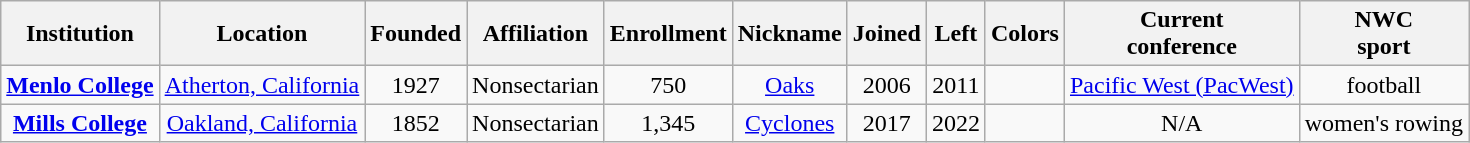<table class="wikitable sortable" style="text-align:center;">
<tr>
<th>Institution</th>
<th>Location</th>
<th>Founded</th>
<th>Affiliation</th>
<th>Enrollment</th>
<th>Nickname</th>
<th>Joined</th>
<th>Left</th>
<th>Colors</th>
<th>Current<br>conference</th>
<th>NWC<br>sport</th>
</tr>
<tr>
<td><strong><a href='#'>Menlo College</a></strong></td>
<td><a href='#'>Atherton, California</a></td>
<td>1927</td>
<td>Nonsectarian</td>
<td>750</td>
<td><a href='#'>Oaks</a></td>
<td>2006</td>
<td>2011</td>
<td>  </td>
<td><a href='#'>Pacific West (PacWest)</a></td>
<td>football</td>
</tr>
<tr>
<td><strong><a href='#'>Mills College</a></strong></td>
<td><a href='#'>Oakland, California</a></td>
<td>1852</td>
<td>Nonsectarian</td>
<td>1,345</td>
<td><a href='#'>Cyclones</a></td>
<td>2017</td>
<td>2022</td>
<td>  </td>
<td>N/A</td>
<td>women's rowing</td>
</tr>
</table>
